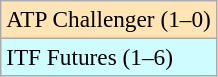<table class=wikitable style=font-size:97%>
<tr bgcolor=moccasin>
<td>ATP Challenger (1–0)</td>
</tr>
<tr bgcolor=cffcff>
<td>ITF Futures (1–6)</td>
</tr>
</table>
